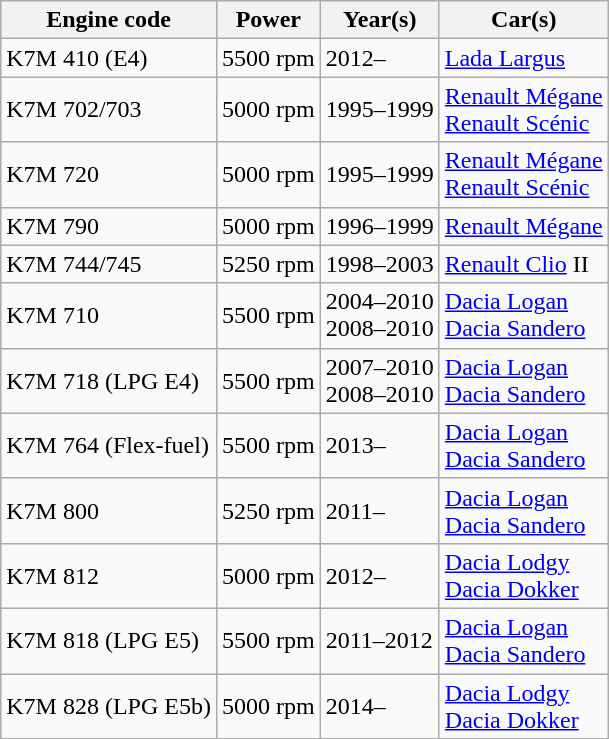<table class="wikitable">
<tr>
<th>Engine code</th>
<th>Power</th>
<th>Year(s)</th>
<th>Car(s)</th>
</tr>
<tr>
<td>K7M 410 (E4)</td>
<td> 5500 rpm</td>
<td>2012–</td>
<td><a href='#'>Lada Largus</a></td>
</tr>
<tr>
<td>K7M 702/703</td>
<td> 5000 rpm</td>
<td>1995–1999</td>
<td><a href='#'>Renault Mégane</a><br><a href='#'>Renault Scénic</a></td>
</tr>
<tr>
<td>K7M 720</td>
<td> 5000 rpm</td>
<td>1995–1999</td>
<td><a href='#'>Renault Mégane</a><br><a href='#'>Renault Scénic</a></td>
</tr>
<tr>
<td>K7M 790</td>
<td> 5000 rpm</td>
<td>1996–1999</td>
<td><a href='#'>Renault Mégane</a></td>
</tr>
<tr>
<td>K7M 744/745</td>
<td> 5250 rpm</td>
<td>1998–2003</td>
<td><a href='#'>Renault Clio</a> II</td>
</tr>
<tr>
<td>K7M 710</td>
<td> 5500 rpm</td>
<td>2004–2010 <br> 2008–2010</td>
<td><a href='#'>Dacia Logan</a> <br> <a href='#'>Dacia Sandero</a></td>
</tr>
<tr>
<td>K7M 718 (LPG E4)</td>
<td> 5500 rpm</td>
<td>2007–2010 <br> 2008–2010</td>
<td><a href='#'>Dacia Logan</a> <br> <a href='#'>Dacia Sandero</a></td>
</tr>
<tr>
<td>K7M 764 (Flex-fuel)</td>
<td> 5500 rpm</td>
<td>2013–</td>
<td><a href='#'>Dacia Logan</a> <br> <a href='#'>Dacia Sandero</a></td>
</tr>
<tr>
<td>K7M 800</td>
<td> 5250 rpm</td>
<td>2011–</td>
<td><a href='#'>Dacia Logan</a> <br> <a href='#'>Dacia Sandero</a></td>
</tr>
<tr>
<td>K7M 812</td>
<td> 5000 rpm</td>
<td>2012–</td>
<td><a href='#'>Dacia Lodgy</a> <br> <a href='#'>Dacia Dokker</a></td>
</tr>
<tr>
<td>K7M 818 (LPG E5)</td>
<td> 5500 rpm</td>
<td>2011–2012</td>
<td><a href='#'>Dacia Logan</a> <br> <a href='#'>Dacia Sandero</a></td>
</tr>
<tr>
<td>K7M 828 (LPG E5b)</td>
<td> 5000 rpm</td>
<td>2014–</td>
<td><a href='#'>Dacia Lodgy</a> <br> <a href='#'>Dacia Dokker</a></td>
</tr>
</table>
